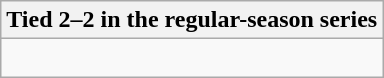<table class="wikitable collapsible collapsed">
<tr>
<th>Tied 2–2 in the regular-season series</th>
</tr>
<tr>
<td><br>


</td>
</tr>
</table>
